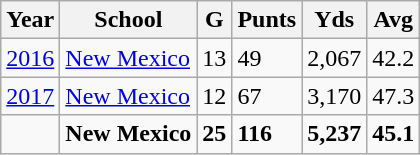<table class="wikitable">
<tr>
<th style="font-weight:bold;">Year</th>
<th style="font-weight:bold;">School</th>
<th style="font-weight:bold;">G</th>
<th style="font-weight:bold;">Punts</th>
<th style="font-weight:bold;">Yds</th>
<th style="font-weight:bold;">Avg</th>
</tr>
<tr>
<td><a href='#'>2016</a></td>
<td><a href='#'>New Mexico</a></td>
<td>13</td>
<td>49</td>
<td>2,067</td>
<td>42.2</td>
</tr>
<tr>
<td><a href='#'>2017</a></td>
<td><a href='#'>New Mexico</a></td>
<td>12</td>
<td>67</td>
<td>3,170</td>
<td>47.3</td>
</tr>
<tr>
<td style="font-weight:bold;"></td>
<td style="font-weight:bold;">New Mexico</td>
<td style="font-weight:bold;">25</td>
<td style="font-weight:bold;">116</td>
<td style="font-weight:bold;">5,237</td>
<td style="font-weight:bold;">45.1</td>
</tr>
</table>
